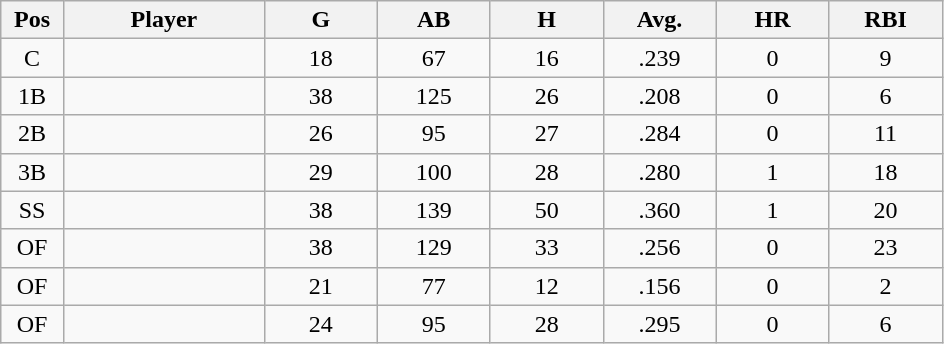<table class="wikitable sortable">
<tr>
<th bgcolor="#DDDDFF" width="5%">Pos</th>
<th bgcolor="#DDDDFF" width="16%">Player</th>
<th bgcolor="#DDDDFF" width="9%">G</th>
<th bgcolor="#DDDDFF" width="9%">AB</th>
<th bgcolor="#DDDDFF" width="9%">H</th>
<th bgcolor="#DDDDFF" width="9%">Avg.</th>
<th bgcolor="#DDDDFF" width="9%">HR</th>
<th bgcolor="#DDDDFF" width="9%">RBI</th>
</tr>
<tr align="center">
<td>C</td>
<td></td>
<td>18</td>
<td>67</td>
<td>16</td>
<td>.239</td>
<td>0</td>
<td>9</td>
</tr>
<tr align="center">
<td>1B</td>
<td></td>
<td>38</td>
<td>125</td>
<td>26</td>
<td>.208</td>
<td>0</td>
<td>6</td>
</tr>
<tr align="center">
<td>2B</td>
<td></td>
<td>26</td>
<td>95</td>
<td>27</td>
<td>.284</td>
<td>0</td>
<td>11</td>
</tr>
<tr align="center">
<td>3B</td>
<td></td>
<td>29</td>
<td>100</td>
<td>28</td>
<td>.280</td>
<td>1</td>
<td>18</td>
</tr>
<tr align="center">
<td>SS</td>
<td></td>
<td>38</td>
<td>139</td>
<td>50</td>
<td>.360</td>
<td>1</td>
<td>20</td>
</tr>
<tr align="center">
<td>OF</td>
<td></td>
<td>38</td>
<td>129</td>
<td>33</td>
<td>.256</td>
<td>0</td>
<td>23</td>
</tr>
<tr align="center">
<td>OF</td>
<td></td>
<td>21</td>
<td>77</td>
<td>12</td>
<td>.156</td>
<td>0</td>
<td>2</td>
</tr>
<tr align="center">
<td>OF</td>
<td></td>
<td>24</td>
<td>95</td>
<td>28</td>
<td>.295</td>
<td>0</td>
<td>6</td>
</tr>
</table>
